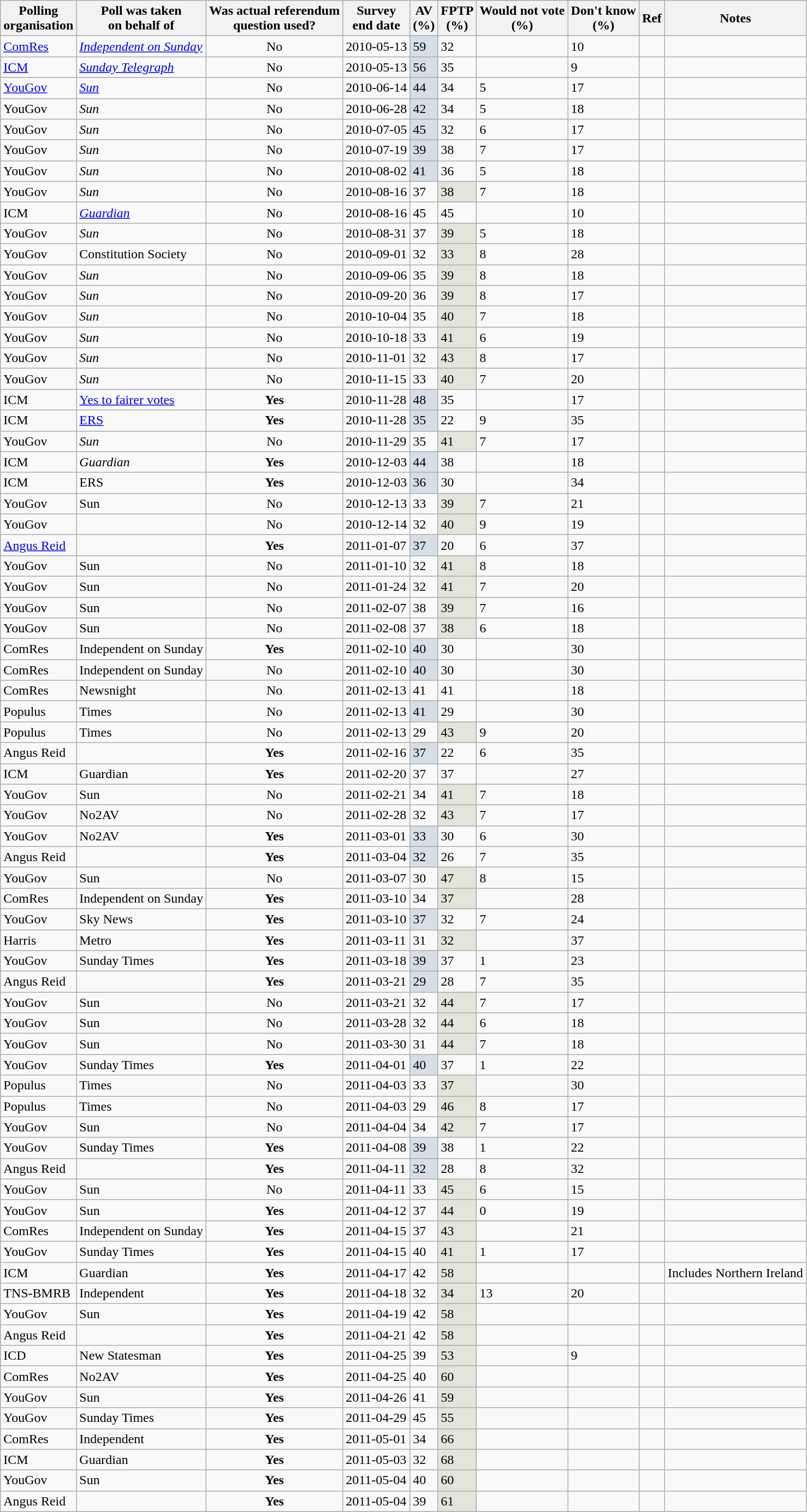<table class="wikitable sortable">
<tr>
<th ->Polling<br>organisation</th>
<th>Poll was taken<br>on behalf of</th>
<th>Was actual referendum<br>question used?</th>
<th>Survey<br>end date</th>
<th>AV<br>(%)</th>
<th>FPTP<br>(%)</th>
<th>Would not vote<br>(%)</th>
<th>Don't know<br>(%)</th>
<th>Ref</th>
<th>Notes</th>
</tr>
<tr>
<td><a href='#'>ComRes</a></td>
<td><em><a href='#'>Independent on Sunday</a></em></td>
<td style="text-align: center;">No</td>
<td>2010-05-13</td>
<td style="background:#D6DFE8;">59</td>
<td>32</td>
<td></td>
<td>10</td>
<td></td>
<td></td>
</tr>
<tr>
<td><a href='#'>ICM</a></td>
<td><em><a href='#'>Sunday Telegraph</a></em></td>
<td style="text-align: center;">No</td>
<td>2010-05-13</td>
<td style="background:#D6DFE8;">56</td>
<td>35</td>
<td></td>
<td>9</td>
<td></td>
<td></td>
</tr>
<tr>
<td><a href='#'>YouGov</a></td>
<td><a href='#'><em>Sun</em></a></td>
<td style="text-align: center;">No</td>
<td>2010-06-14</td>
<td style="background:#D6DFE8;">44</td>
<td>34</td>
<td>5</td>
<td>17</td>
<td></td>
<td></td>
</tr>
<tr>
<td>YouGov</td>
<td><em>Sun</em></td>
<td style="text-align: center;">No</td>
<td>2010-06-28</td>
<td style="background:#D6DFE8;">42</td>
<td>34</td>
<td>5</td>
<td>18</td>
<td></td>
<td></td>
</tr>
<tr>
<td>YouGov</td>
<td><em>Sun</em></td>
<td style="text-align: center;">No</td>
<td>2010-07-05</td>
<td style="background:#D6DFE8;">45</td>
<td>32</td>
<td>6</td>
<td>17</td>
<td></td>
<td></td>
</tr>
<tr>
<td>YouGov</td>
<td><em>Sun</em></td>
<td style="text-align: center;">No</td>
<td>2010-07-19</td>
<td style="background:#D6DFE8;">39</td>
<td>38</td>
<td>7</td>
<td>17</td>
<td></td>
<td></td>
</tr>
<tr>
<td>YouGov</td>
<td><em>Sun</em></td>
<td style="text-align: center;">No</td>
<td>2010-08-02</td>
<td style="background:#D6DFE8;">41</td>
<td>36</td>
<td>5</td>
<td>18</td>
<td></td>
<td></td>
</tr>
<tr>
<td>YouGov</td>
<td><em>Sun</em></td>
<td style="text-align: center;">No</td>
<td>2010-08-16</td>
<td>37</td>
<td style="background:#E3E4DA;">38</td>
<td>7</td>
<td>18</td>
<td></td>
<td></td>
</tr>
<tr>
<td>ICM</td>
<td><a href='#'><em>Guardian</em></a></td>
<td style="text-align: center;">No</td>
<td>2010-08-16</td>
<td>45</td>
<td>45</td>
<td></td>
<td>10</td>
<td></td>
<td></td>
</tr>
<tr>
<td>YouGov</td>
<td><em>Sun</em></td>
<td style="text-align: center;">No</td>
<td>2010-08-31</td>
<td>37</td>
<td style="background:#E3E4DA;">39</td>
<td>5</td>
<td>18</td>
<td></td>
<td></td>
</tr>
<tr>
<td>YouGov</td>
<td>Constitution Society</td>
<td style="text-align: center;">No</td>
<td>2010-09-01</td>
<td>32</td>
<td style="background:#E3E4DA;">33</td>
<td>8</td>
<td>28</td>
<td></td>
<td></td>
</tr>
<tr>
<td>YouGov</td>
<td><em>Sun</em></td>
<td style="text-align: center;">No</td>
<td>2010-09-06</td>
<td>35</td>
<td style="background:#E3E4DA;">39</td>
<td>8</td>
<td>18</td>
<td></td>
<td></td>
</tr>
<tr>
<td>YouGov</td>
<td><em>Sun</em></td>
<td style="text-align: center;">No</td>
<td>2010-09-20</td>
<td>36</td>
<td style="background:#E3E4DA;">39</td>
<td>8</td>
<td>17</td>
<td></td>
<td></td>
</tr>
<tr>
<td>YouGov</td>
<td><em>Sun</em></td>
<td style="text-align: center;">No</td>
<td>2010-10-04</td>
<td>35</td>
<td style="background:#E3E4DA;">40</td>
<td>7</td>
<td>18</td>
<td></td>
<td></td>
</tr>
<tr>
<td>YouGov</td>
<td><em>Sun</em></td>
<td style="text-align: center;">No</td>
<td>2010-10-18</td>
<td>33</td>
<td style="background:#E3E4DA;">41</td>
<td>6</td>
<td>19</td>
<td></td>
<td></td>
</tr>
<tr>
<td>YouGov</td>
<td><em>Sun</em></td>
<td style="text-align: center;">No</td>
<td>2010-11-01</td>
<td>32</td>
<td style="background:#E3E4DA;">43</td>
<td>8</td>
<td>17</td>
<td></td>
<td></td>
</tr>
<tr>
<td>YouGov</td>
<td><em>Sun</em></td>
<td style="text-align: center;">No</td>
<td>2010-11-15</td>
<td>33</td>
<td style="background:#E3E4DA;">40</td>
<td>7</td>
<td>20</td>
<td></td>
<td></td>
</tr>
<tr>
<td>ICM</td>
<td><a href='#'>Yes to fairer votes</a></td>
<td style="text-align: center;"><strong>Yes</strong></td>
<td>2010-11-28</td>
<td style="background:#D6DFE8;">48</td>
<td>35</td>
<td></td>
<td>17</td>
<td></td>
<td></td>
</tr>
<tr>
<td>ICM</td>
<td><a href='#'>ERS</a></td>
<td style="text-align: center;"><strong>Yes</strong></td>
<td>2010-11-28</td>
<td style="background:#D6DFE8;">35</td>
<td>22</td>
<td>9</td>
<td>35</td>
<td></td>
<td></td>
</tr>
<tr>
<td>YouGov</td>
<td><em>Sun</em></td>
<td style="text-align: center;">No</td>
<td>2010-11-29</td>
<td>35</td>
<td style="background:#E3E4DA;">41</td>
<td>7</td>
<td>17</td>
<td></td>
<td></td>
</tr>
<tr>
<td>ICM</td>
<td><em>Guardian</em></td>
<td style="text-align: center;"><strong>Yes</strong></td>
<td>2010-12-03</td>
<td style="background:#D6DFE8;">44</td>
<td>38</td>
<td></td>
<td>18</td>
<td></td>
<td></td>
</tr>
<tr>
<td>ICM</td>
<td>ERS</td>
<td style="text-align: center;"><strong>Yes</strong></td>
<td>2010-12-03</td>
<td style="background:#D6DFE8;">36</td>
<td>30</td>
<td></td>
<td>34</td>
<td></td>
<td></td>
</tr>
<tr>
<td>YouGov</td>
<td>Sun</td>
<td style="text-align: center;">No</td>
<td>2010-12-13</td>
<td>33</td>
<td style="background:#E3E4DA;">39</td>
<td>7</td>
<td>21</td>
<td></td>
<td></td>
</tr>
<tr>
<td>YouGov</td>
<td></td>
<td style="text-align: center;">No</td>
<td>2010-12-14</td>
<td>32</td>
<td style="background:#E3E4DA;">40</td>
<td>9</td>
<td>19</td>
<td></td>
<td></td>
</tr>
<tr>
<td><a href='#'>Angus Reid</a></td>
<td></td>
<td style="text-align: center;"><strong>Yes</strong></td>
<td>2011-01-07</td>
<td style="background:#D6DFE8;">37</td>
<td>20</td>
<td>6</td>
<td>37</td>
<td></td>
<td></td>
</tr>
<tr>
<td>YouGov</td>
<td>Sun</td>
<td style="text-align: center;">No</td>
<td>2011-01-10</td>
<td>32</td>
<td style="background:#E3E4DA;">41</td>
<td>8</td>
<td>18</td>
<td></td>
<td></td>
</tr>
<tr>
<td>YouGov</td>
<td>Sun</td>
<td style="text-align: center;">No</td>
<td>2011-01-24</td>
<td>32</td>
<td style="background:#E3E4DA;">41</td>
<td>7</td>
<td>20</td>
<td></td>
<td></td>
</tr>
<tr>
<td>YouGov</td>
<td>Sun</td>
<td style="text-align: center;">No</td>
<td>2011-02-07</td>
<td>38</td>
<td style="background:#E3E4DA;">39</td>
<td>7</td>
<td>16</td>
<td></td>
<td></td>
</tr>
<tr>
<td>YouGov</td>
<td>Sun</td>
<td style="text-align: center;">No</td>
<td>2011-02-08</td>
<td>37</td>
<td style="background:#E3E4DA;">38</td>
<td>6</td>
<td>18</td>
<td></td>
<td></td>
</tr>
<tr>
<td>ComRes</td>
<td>Independent on Sunday</td>
<td style="text-align: center;"><strong>Yes</strong></td>
<td>2011-02-10</td>
<td style="background:#D6DFE8;">40</td>
<td>30</td>
<td></td>
<td>30</td>
<td></td>
<td></td>
</tr>
<tr>
<td>ComRes</td>
<td>Independent on Sunday</td>
<td style="text-align: center;">No</td>
<td>2011-02-10</td>
<td style="background:#D6DFE8;">40</td>
<td>30</td>
<td></td>
<td>30</td>
<td></td>
<td></td>
</tr>
<tr>
<td>ComRes</td>
<td>Newsnight</td>
<td style="text-align: center;">No</td>
<td>2011-02-13</td>
<td>41</td>
<td>41</td>
<td></td>
<td>18</td>
<td></td>
<td></td>
</tr>
<tr>
<td>Populus</td>
<td>Times</td>
<td style="text-align: center;">No</td>
<td>2011-02-13</td>
<td style="background:#D6DFE8;">41</td>
<td>29</td>
<td></td>
<td>30</td>
<td></td>
<td></td>
</tr>
<tr>
<td>Populus</td>
<td>Times</td>
<td style="text-align: center;">No</td>
<td>2011-02-13</td>
<td>29</td>
<td style="background:#E3E4DA;">43</td>
<td>9</td>
<td>20</td>
<td></td>
<td></td>
</tr>
<tr>
<td>Angus Reid</td>
<td></td>
<td style="text-align: center;"><strong>Yes</strong></td>
<td>2011-02-16</td>
<td style="background:#D6DFE8;">37</td>
<td>22</td>
<td>6</td>
<td>35</td>
<td></td>
<td></td>
</tr>
<tr>
<td>ICM</td>
<td>Guardian</td>
<td style="text-align: center;"><strong>Yes</strong></td>
<td>2011-02-20</td>
<td>37</td>
<td>37</td>
<td></td>
<td>27</td>
<td></td>
<td></td>
</tr>
<tr>
<td>YouGov</td>
<td>Sun</td>
<td style="text-align: center;">No</td>
<td>2011-02-21</td>
<td>34</td>
<td style="background:#E3E4DA;">41</td>
<td>7</td>
<td>18</td>
<td></td>
<td></td>
</tr>
<tr>
<td>YouGov</td>
<td>No2AV</td>
<td style="text-align: center;">No</td>
<td>2011-02-28</td>
<td>32</td>
<td style="background:#E3E4DA;">43</td>
<td>7</td>
<td>17</td>
<td></td>
<td></td>
</tr>
<tr>
<td>YouGov</td>
<td>No2AV</td>
<td style="text-align: center;"><strong>Yes</strong></td>
<td>2011-03-01</td>
<td style="background:#D6DFE8;">33</td>
<td>30</td>
<td>6</td>
<td>30</td>
<td></td>
<td></td>
</tr>
<tr>
<td>Angus Reid</td>
<td></td>
<td style="text-align: center;"><strong>Yes</strong></td>
<td>2011-03-04</td>
<td style="background:#D6DFE8;">32</td>
<td>26</td>
<td>7</td>
<td>35</td>
<td></td>
<td></td>
</tr>
<tr>
<td>YouGov</td>
<td>Sun</td>
<td style="text-align: center;">No</td>
<td>2011-03-07</td>
<td>30</td>
<td style="background:#E3E4DA;">47</td>
<td>8</td>
<td>15</td>
<td></td>
<td></td>
</tr>
<tr>
<td>ComRes</td>
<td>Independent on Sunday</td>
<td style="text-align: center;"><strong>Yes</strong></td>
<td>2011-03-10</td>
<td>34</td>
<td style="background:#E3E4DA;">37</td>
<td></td>
<td>28</td>
<td></td>
<td></td>
</tr>
<tr>
<td>YouGov</td>
<td>Sky News</td>
<td style="text-align: center;"><strong>Yes</strong></td>
<td>2011-03-10</td>
<td style="background:#D6DFE8;">37</td>
<td>32</td>
<td>7</td>
<td>24</td>
<td></td>
<td></td>
</tr>
<tr>
<td>Harris</td>
<td>Metro</td>
<td style="text-align: center;"><strong>Yes</strong></td>
<td>2011-03-11</td>
<td>31</td>
<td style="background:#E3E4DA;">32</td>
<td></td>
<td>37</td>
<td></td>
<td></td>
</tr>
<tr>
<td>YouGov</td>
<td>Sunday Times</td>
<td style="text-align: center;"><strong>Yes</strong></td>
<td>2011-03-18</td>
<td style="background:#D6DFE8;">39</td>
<td>37</td>
<td>1</td>
<td>23</td>
<td></td>
<td></td>
</tr>
<tr>
<td>Angus Reid</td>
<td></td>
<td style="text-align: center;"><strong>Yes</strong></td>
<td>2011-03-21</td>
<td style="background:#D6DFE8;">29</td>
<td>28</td>
<td>7</td>
<td>35</td>
<td></td>
<td></td>
</tr>
<tr>
<td>YouGov</td>
<td>Sun</td>
<td style="text-align: center;">No</td>
<td>2011-03-21</td>
<td>32</td>
<td style="background:#E3E4DA;">44</td>
<td>7</td>
<td>17</td>
<td></td>
<td></td>
</tr>
<tr>
<td>YouGov</td>
<td>Sun</td>
<td style="text-align: center;">No</td>
<td>2011-03-28</td>
<td>32</td>
<td style="background:#E3E4DA;">44</td>
<td>6</td>
<td>18</td>
<td></td>
<td></td>
</tr>
<tr>
<td>YouGov</td>
<td>Sun</td>
<td style="text-align: center;">No</td>
<td>2011-03-30</td>
<td>31</td>
<td style="background:#E3E4DA;">44</td>
<td>7</td>
<td>18</td>
<td></td>
<td></td>
</tr>
<tr>
<td>YouGov</td>
<td>Sunday Times</td>
<td style="text-align: center;"><strong>Yes</strong></td>
<td>2011-04-01</td>
<td style="background:#D6DFE8;">40</td>
<td>37</td>
<td>1</td>
<td>22</td>
<td></td>
<td></td>
</tr>
<tr>
<td>Populus</td>
<td>Times</td>
<td style="text-align: center;">No</td>
<td>2011-04-03</td>
<td>33</td>
<td style="background:#E3E4DA;">37</td>
<td></td>
<td>30</td>
<td></td>
<td></td>
</tr>
<tr>
<td>Populus</td>
<td>Times</td>
<td style="text-align: center;">No</td>
<td>2011-04-03</td>
<td>29</td>
<td style="background:#E3E4DA;">46</td>
<td>8</td>
<td>17</td>
<td></td>
<td></td>
</tr>
<tr>
<td>YouGov</td>
<td>Sun</td>
<td style="text-align: center;">No</td>
<td>2011-04-04</td>
<td>34</td>
<td style="background:#E3E4DA;">42</td>
<td>7</td>
<td>17</td>
<td></td>
<td></td>
</tr>
<tr>
<td>YouGov</td>
<td>Sunday Times</td>
<td style="text-align: center;"><strong>Yes</strong></td>
<td>2011-04-08</td>
<td style="background:#D6DFE8;">39</td>
<td>38</td>
<td>1</td>
<td>22</td>
<td></td>
<td></td>
</tr>
<tr>
<td>Angus Reid</td>
<td></td>
<td style="text-align: center;"><strong>Yes</strong></td>
<td>2011-04-11</td>
<td style="background:#D6DFE8;">32</td>
<td>28</td>
<td>8</td>
<td>32</td>
<td></td>
<td></td>
</tr>
<tr>
<td>YouGov</td>
<td>Sun</td>
<td style="text-align: center;">No</td>
<td>2011-04-11</td>
<td>33</td>
<td style="background:#E3E4DA;">45</td>
<td>6</td>
<td>15</td>
<td></td>
<td></td>
</tr>
<tr>
<td>YouGov</td>
<td>Sun</td>
<td style="text-align: center;"><strong>Yes</strong></td>
<td>2011-04-12</td>
<td>37</td>
<td style="background:#E3E4DA;">44</td>
<td>0</td>
<td>19</td>
<td></td>
<td></td>
</tr>
<tr>
<td>ComRes</td>
<td>Independent on Sunday</td>
<td style="text-align: center;"><strong>Yes</strong></td>
<td>2011-04-15</td>
<td>37</td>
<td style="background:#E3E4DA;">43</td>
<td></td>
<td>21</td>
<td></td>
<td></td>
</tr>
<tr>
<td>YouGov</td>
<td>Sunday Times</td>
<td style="text-align: center;"><strong>Yes</strong></td>
<td>2011-04-15</td>
<td>40</td>
<td style="background:#E3E4DA;">41</td>
<td>1</td>
<td>17</td>
<td></td>
<td></td>
</tr>
<tr>
<td>ICM</td>
<td>Guardian</td>
<td style="text-align: center;"><strong>Yes</strong></td>
<td>2011-04-17</td>
<td>42</td>
<td style="background:#E3E4DA;">58</td>
<td></td>
<td></td>
<td></td>
<td>Includes Northern Ireland</td>
</tr>
<tr>
<td>TNS-BMRB</td>
<td>Independent</td>
<td style="text-align: center;"><strong>Yes</strong></td>
<td>2011-04-18</td>
<td>32</td>
<td style="background:#E3E4DA;">34</td>
<td>13</td>
<td>20</td>
<td></td>
<td></td>
</tr>
<tr>
<td>YouGov</td>
<td>Sun</td>
<td style="text-align: center;"><strong>Yes</strong></td>
<td>2011-04-19</td>
<td>42</td>
<td style="background:#E3E4DA;">58</td>
<td></td>
<td></td>
<td></td>
<td></td>
</tr>
<tr>
<td>Angus Reid</td>
<td></td>
<td style="text-align: center;"><strong>Yes</strong></td>
<td>2011-04-21</td>
<td>42</td>
<td style="background:#E3E4DA;">58</td>
<td></td>
<td></td>
<td></td>
<td></td>
</tr>
<tr>
<td>ICD</td>
<td>New Statesman</td>
<td style="text-align: center;"><strong>Yes</strong></td>
<td>2011-04-25</td>
<td>39</td>
<td style="background:#E3E4DA;">53</td>
<td></td>
<td>9</td>
<td></td>
<td></td>
</tr>
<tr>
<td>ComRes</td>
<td>No2AV</td>
<td style="text-align: center;"><strong>Yes</strong></td>
<td>2011-04-25</td>
<td>40</td>
<td style="background:#E3E4DA;">60</td>
<td></td>
<td></td>
<td></td>
<td></td>
</tr>
<tr>
<td>YouGov</td>
<td>Sun</td>
<td style="text-align: center;"><strong>Yes</strong></td>
<td>2011-04-26</td>
<td>41</td>
<td style="background:#E3E4DA;">59</td>
<td></td>
<td></td>
<td></td>
<td></td>
</tr>
<tr>
<td>YouGov</td>
<td>Sunday Times</td>
<td style="text-align: center;"><strong>Yes</strong></td>
<td>2011-04-29</td>
<td>45</td>
<td style="background:#E3E4DA;">55</td>
<td></td>
<td></td>
<td></td>
<td></td>
</tr>
<tr>
<td>ComRes</td>
<td>Independent</td>
<td style="text-align: center;"><strong>Yes</strong></td>
<td>2011-05-01</td>
<td>34</td>
<td style="background:#E3E4DA;">66</td>
<td></td>
<td></td>
<td></td>
<td></td>
</tr>
<tr>
<td>ICM</td>
<td>Guardian</td>
<td style="text-align: center;"><strong>Yes</strong></td>
<td>2011-05-03</td>
<td>32</td>
<td style="background:#E3E4DA;">68</td>
<td></td>
<td></td>
<td></td>
<td></td>
</tr>
<tr>
<td>YouGov</td>
<td>Sun</td>
<td style="text-align: center;"><strong>Yes</strong></td>
<td>2011-05-04</td>
<td>40</td>
<td style="background:#E3E4DA;">60</td>
<td></td>
<td></td>
<td></td>
<td></td>
</tr>
<tr>
<td>Angus Reid</td>
<td></td>
<td style="text-align: center;"><strong>Yes</strong></td>
<td>2011-05-04</td>
<td>39</td>
<td style="background:#E3E4DA;">61</td>
<td></td>
<td></td>
<td></td>
<td></td>
</tr>
</table>
